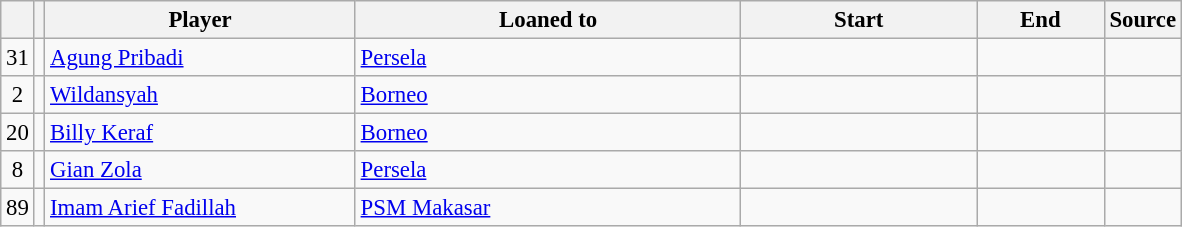<table class="wikitable plainrowheaders sortable" style="font-size:95%">
<tr>
<th></th>
<th></th>
<th scope=col style="width:200px;"><strong>Player</strong></th>
<th scope=col style="width:250px;"><strong>Loaned to</strong></th>
<th scope=col style="width:150px;"><strong>Start</strong></th>
<th scope=col style="width:78px;"><strong>End</strong></th>
<th><strong>Source</strong></th>
</tr>
<tr>
<td align=center>31</td>
<td align=center></td>
<td> <a href='#'>Agung Pribadi</a></td>
<td> <a href='#'>Persela</a></td>
<td align=center></td>
<td></td>
<td align=center></td>
</tr>
<tr>
<td align=center>2</td>
<td align=center></td>
<td> <a href='#'>Wildansyah</a></td>
<td> <a href='#'>Borneo</a></td>
<td align=center></td>
<td></td>
<td align=center></td>
</tr>
<tr>
<td align=center>20</td>
<td align=center></td>
<td> <a href='#'>Billy Keraf</a></td>
<td> <a href='#'>Borneo</a></td>
<td align=center></td>
<td></td>
<td align=center></td>
</tr>
<tr>
<td align=center>8</td>
<td align=center></td>
<td> <a href='#'>Gian Zola</a></td>
<td> <a href='#'>Persela</a></td>
<td align=center></td>
<td></td>
<td align=center></td>
</tr>
<tr>
<td align=center>89</td>
<td align=center></td>
<td> <a href='#'>Imam Arief Fadillah</a></td>
<td> <a href='#'>PSM Makasar</a></td>
<td align=center></td>
<td></td>
<td align=center></td>
</tr>
</table>
